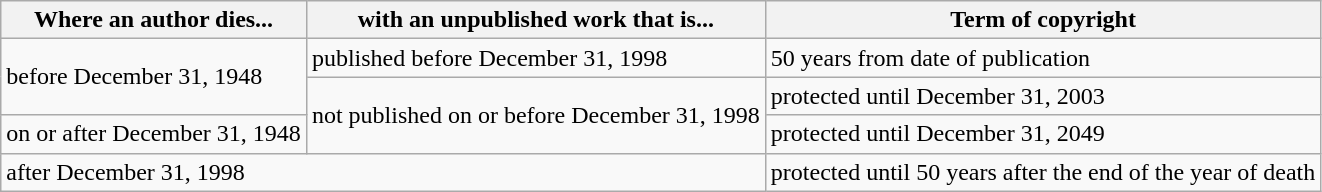<table class="wikitable">
<tr>
<th>Where an author dies...</th>
<th>with an unpublished work that is...</th>
<th>Term of copyright</th>
</tr>
<tr>
<td rowspan="2">before December 31, 1948</td>
<td>published before December 31, 1998</td>
<td>50 years from date of publication</td>
</tr>
<tr>
<td rowspan="2">not published on or before December 31, 1998</td>
<td>protected until December 31, 2003</td>
</tr>
<tr>
<td>on or after December 31, 1948</td>
<td>protected until December 31, 2049</td>
</tr>
<tr>
<td colspan="2">after December 31, 1998</td>
<td>protected until 50 years after the end of the year of death</td>
</tr>
</table>
